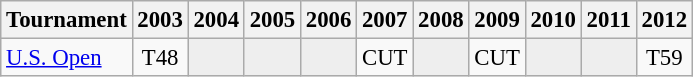<table class="wikitable" style="font-size:95%;">
<tr>
<th>Tournament</th>
<th>2003</th>
<th>2004</th>
<th>2005</th>
<th>2006</th>
<th>2007</th>
<th>2008</th>
<th>2009</th>
<th>2010</th>
<th>2011</th>
<th>2012</th>
</tr>
<tr>
<td><a href='#'>U.S. Open</a></td>
<td align="center">T48</td>
<td style="background:#eeeeee;"></td>
<td style="background:#eeeeee;"></td>
<td style="background:#eeeeee;"></td>
<td align="center">CUT</td>
<td style="background:#eeeeee;"></td>
<td align="center">CUT</td>
<td style="background:#eeeeee;"></td>
<td style="background:#eeeeee;"></td>
<td align="center">T59</td>
</tr>
</table>
